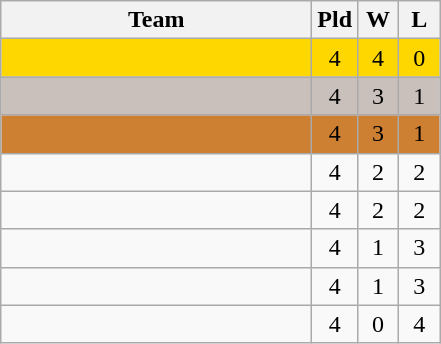<table class="wikitable" style="text-align:center">
<tr>
<th width="200">Team</th>
<th width="20">Pld</th>
<th width="20">W</th>
<th width="20">L</th>
</tr>
<tr style="background:#FFD700">
<td align=left></td>
<td>4</td>
<td>4</td>
<td>0</td>
</tr>
<tr style="background:#C9C0BB">
<td align=left></td>
<td>4</td>
<td>3</td>
<td>1</td>
</tr>
<tr style="background:#CD7F32">
<td align=left></td>
<td>4</td>
<td>3</td>
<td>1</td>
</tr>
<tr>
<td align=left></td>
<td>4</td>
<td>2</td>
<td>2</td>
</tr>
<tr>
<td align=left></td>
<td>4</td>
<td>2</td>
<td>2</td>
</tr>
<tr>
<td align=left></td>
<td>4</td>
<td>1</td>
<td>3</td>
</tr>
<tr>
<td align=left></td>
<td>4</td>
<td>1</td>
<td>3</td>
</tr>
<tr>
<td align=left></td>
<td>4</td>
<td>0</td>
<td>4</td>
</tr>
</table>
